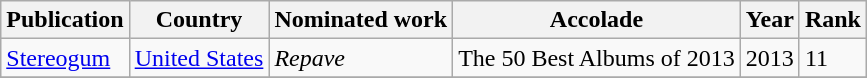<table class="wikitable">
<tr>
<th>Publication</th>
<th>Country</th>
<th>Nominated work</th>
<th>Accolade</th>
<th>Year</th>
<th>Rank</th>
</tr>
<tr Ad>
<td><a href='#'>Stereogum</a></td>
<td rowspan="1"><a href='#'>United States</a></td>
<td rowspan="1"><em>Repave</em></td>
<td>The 50 Best Albums of 2013</td>
<td rowspan="1">2013</td>
<td>11</td>
</tr>
<tr>
</tr>
</table>
